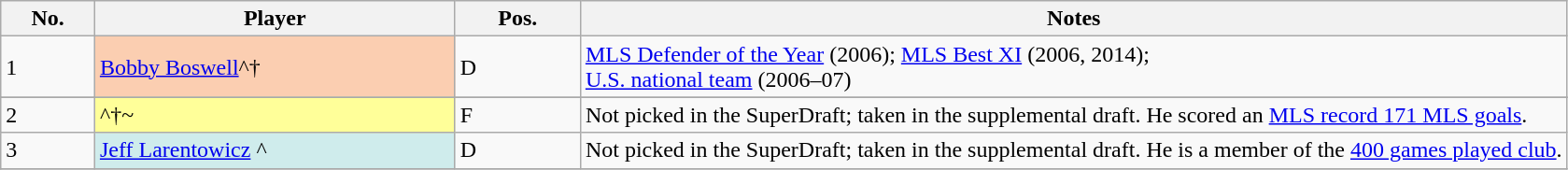<table class="wikitable sortable">
<tr>
<th width=6%>No.</th>
<th width=23%>Player</th>
<th width=8%>Pos.</th>
<th>Notes</th>
</tr>
<tr>
<td>1</td>
<td bgcolor="#FBCEB1"> <a href='#'>Bobby Boswell</a>^†</td>
<td>D</td>
<td><a href='#'>MLS Defender of the Year</a> (2006); <a href='#'>MLS Best XI</a> (2006, 2014); <br> <a href='#'>U.S. national team</a> (2006–07)</td>
</tr>
<tr>
</tr>
<tr>
<td>2</td>
<td style="background:#FFFF99">^†~</td>
<td>F</td>
<td>Not picked in the SuperDraft; taken in the supplemental draft. He scored an <a href='#'>MLS record 171 MLS goals</a>.</td>
</tr>
<tr>
<td>3</td>
<td style="background:#CFECEC"> <a href='#'>Jeff Larentowicz</a> ^</td>
<td>D</td>
<td>Not picked in the SuperDraft; taken in the supplemental draft. He is a member of the <a href='#'>400 games played club</a>.</td>
</tr>
<tr>
</tr>
</table>
